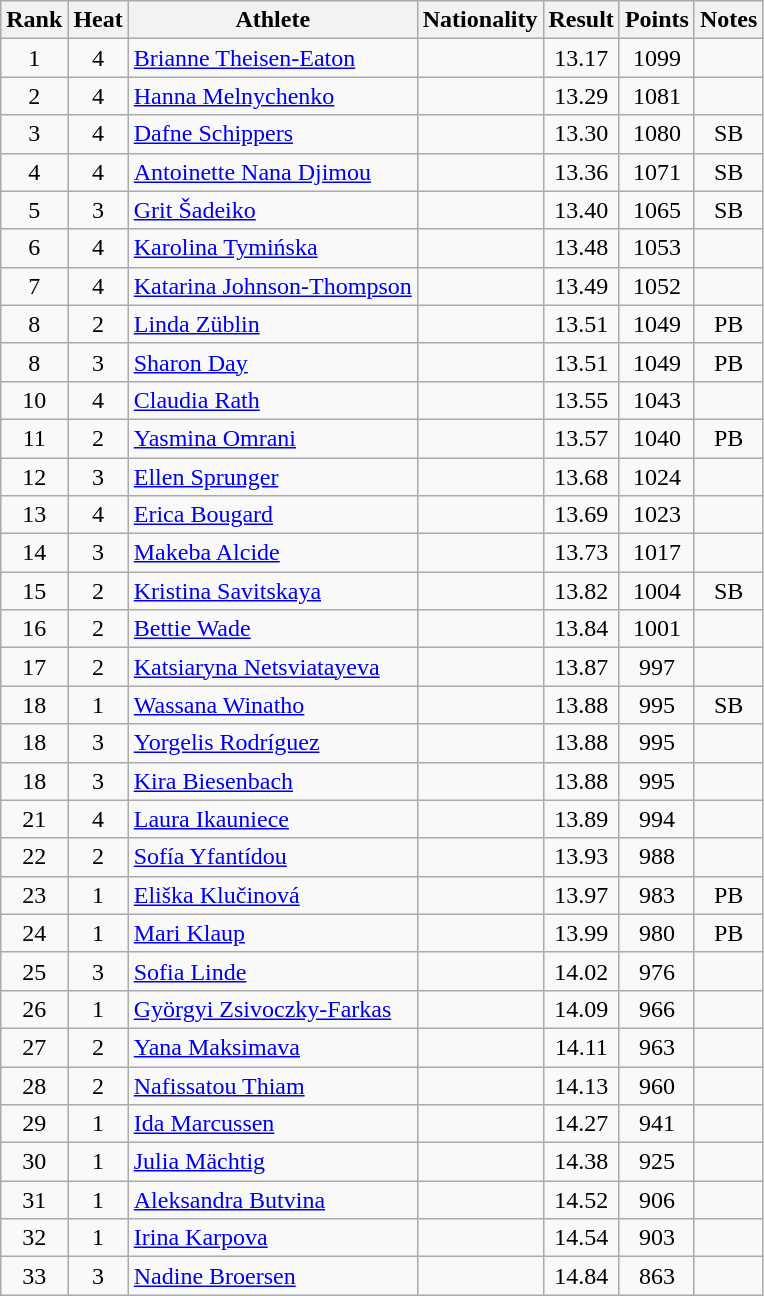<table class="wikitable sortable" style="text-align:center">
<tr>
<th>Rank</th>
<th>Heat</th>
<th>Athlete</th>
<th>Nationality</th>
<th>Result</th>
<th>Points</th>
<th>Notes</th>
</tr>
<tr>
<td>1</td>
<td>4</td>
<td align=left><a href='#'>Brianne Theisen-Eaton</a></td>
<td align=left></td>
<td>13.17</td>
<td>1099</td>
<td></td>
</tr>
<tr>
<td>2</td>
<td>4</td>
<td align=left><a href='#'>Hanna Melnychenko</a></td>
<td align=left></td>
<td>13.29</td>
<td>1081</td>
<td></td>
</tr>
<tr>
<td>3</td>
<td>4</td>
<td align=left><a href='#'>Dafne Schippers</a></td>
<td align=left></td>
<td>13.30</td>
<td>1080</td>
<td>SB</td>
</tr>
<tr>
<td>4</td>
<td>4</td>
<td align=left><a href='#'>Antoinette Nana Djimou</a></td>
<td align=left></td>
<td>13.36</td>
<td>1071</td>
<td>SB</td>
</tr>
<tr>
<td>5</td>
<td>3</td>
<td align=left><a href='#'>Grit Šadeiko</a></td>
<td align=left></td>
<td>13.40</td>
<td>1065</td>
<td>SB</td>
</tr>
<tr>
<td>6</td>
<td>4</td>
<td align=left><a href='#'>Karolina Tymińska</a></td>
<td align=left></td>
<td>13.48</td>
<td>1053</td>
<td></td>
</tr>
<tr>
<td>7</td>
<td>4</td>
<td align=left><a href='#'>Katarina Johnson-Thompson</a></td>
<td align=left></td>
<td>13.49</td>
<td>1052</td>
<td></td>
</tr>
<tr>
<td>8</td>
<td>2</td>
<td align=left><a href='#'>Linda Züblin</a></td>
<td align=left></td>
<td>13.51</td>
<td>1049</td>
<td>PB</td>
</tr>
<tr>
<td>8</td>
<td>3</td>
<td align=left><a href='#'>Sharon Day</a></td>
<td align=left></td>
<td>13.51</td>
<td>1049</td>
<td>PB</td>
</tr>
<tr>
<td>10</td>
<td>4</td>
<td align=left><a href='#'>Claudia Rath</a></td>
<td align=left></td>
<td>13.55</td>
<td>1043</td>
<td></td>
</tr>
<tr>
<td>11</td>
<td>2</td>
<td align=left><a href='#'>Yasmina Omrani</a></td>
<td align=left></td>
<td>13.57</td>
<td>1040</td>
<td>PB</td>
</tr>
<tr>
<td>12</td>
<td>3</td>
<td align=left><a href='#'>Ellen Sprunger</a></td>
<td align=left></td>
<td>13.68</td>
<td>1024</td>
<td></td>
</tr>
<tr>
<td>13</td>
<td>4</td>
<td align=left><a href='#'>Erica Bougard</a></td>
<td align=left></td>
<td>13.69</td>
<td>1023</td>
<td></td>
</tr>
<tr>
<td>14</td>
<td>3</td>
<td align=left><a href='#'>Makeba Alcide</a></td>
<td align=left></td>
<td>13.73</td>
<td>1017</td>
<td></td>
</tr>
<tr>
<td>15</td>
<td>2</td>
<td align=left><a href='#'>Kristina Savitskaya</a></td>
<td align=left></td>
<td>13.82</td>
<td>1004</td>
<td>SB</td>
</tr>
<tr>
<td>16</td>
<td>2</td>
<td align=left><a href='#'>Bettie Wade</a></td>
<td align=left></td>
<td>13.84</td>
<td>1001</td>
<td></td>
</tr>
<tr>
<td>17</td>
<td>2</td>
<td align=left><a href='#'>Katsiaryna Netsviatayeva</a></td>
<td align=left></td>
<td>13.87</td>
<td>997</td>
<td></td>
</tr>
<tr>
<td>18</td>
<td>1</td>
<td align=left><a href='#'>Wassana Winatho</a></td>
<td align=left></td>
<td>13.88</td>
<td>995</td>
<td>SB</td>
</tr>
<tr>
<td>18</td>
<td>3</td>
<td align=left><a href='#'>Yorgelis Rodríguez</a></td>
<td align=left></td>
<td>13.88</td>
<td>995</td>
<td></td>
</tr>
<tr>
<td>18</td>
<td>3</td>
<td align=left><a href='#'>Kira Biesenbach</a></td>
<td align=left></td>
<td>13.88</td>
<td>995</td>
<td></td>
</tr>
<tr>
<td>21</td>
<td>4</td>
<td align=left><a href='#'>Laura Ikauniece</a></td>
<td align=left></td>
<td>13.89</td>
<td>994</td>
<td></td>
</tr>
<tr>
<td>22</td>
<td>2</td>
<td align=left><a href='#'>Sofía Yfantídou</a></td>
<td align=left></td>
<td>13.93</td>
<td>988</td>
<td></td>
</tr>
<tr>
<td>23</td>
<td>1</td>
<td align=left><a href='#'>Eliška Klučinová</a></td>
<td align=left></td>
<td>13.97</td>
<td>983</td>
<td>PB</td>
</tr>
<tr>
<td>24</td>
<td>1</td>
<td align=left><a href='#'>Mari Klaup</a></td>
<td align=left></td>
<td>13.99</td>
<td>980</td>
<td>PB</td>
</tr>
<tr>
<td>25</td>
<td>3</td>
<td align=left><a href='#'>Sofia Linde</a></td>
<td align=left></td>
<td>14.02</td>
<td>976</td>
<td></td>
</tr>
<tr>
<td>26</td>
<td>1</td>
<td align=left><a href='#'>Györgyi Zsivoczky-Farkas</a></td>
<td align=left></td>
<td>14.09</td>
<td>966</td>
<td></td>
</tr>
<tr>
<td>27</td>
<td>2</td>
<td align=left><a href='#'>Yana Maksimava</a></td>
<td align=left></td>
<td>14.11</td>
<td>963</td>
<td></td>
</tr>
<tr>
<td>28</td>
<td>2</td>
<td align=left><a href='#'>Nafissatou Thiam</a></td>
<td align=left></td>
<td>14.13</td>
<td>960</td>
<td></td>
</tr>
<tr>
<td>29</td>
<td>1</td>
<td align=left><a href='#'>Ida Marcussen</a></td>
<td align=left></td>
<td>14.27</td>
<td>941</td>
<td></td>
</tr>
<tr>
<td>30</td>
<td>1</td>
<td align=left><a href='#'>Julia Mächtig</a></td>
<td align=left></td>
<td>14.38</td>
<td>925</td>
<td></td>
</tr>
<tr>
<td>31</td>
<td>1</td>
<td align=left><a href='#'>Aleksandra Butvina</a></td>
<td align=left></td>
<td>14.52</td>
<td>906</td>
<td></td>
</tr>
<tr>
<td>32</td>
<td>1</td>
<td align=left><a href='#'>Irina Karpova</a></td>
<td align=left></td>
<td>14.54</td>
<td>903</td>
<td></td>
</tr>
<tr>
<td>33</td>
<td>3</td>
<td align=left><a href='#'>Nadine Broersen</a></td>
<td align=left></td>
<td>14.84</td>
<td>863</td>
<td></td>
</tr>
</table>
